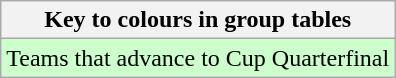<table class="wikitable" style="text-align: center;">
<tr>
<th colspan=2>Key to colours in group tables</th>
</tr>
<tr bgcolor=ccffcc>
<td align=left>Teams that advance to Cup Quarterfinal</td>
</tr>
</table>
